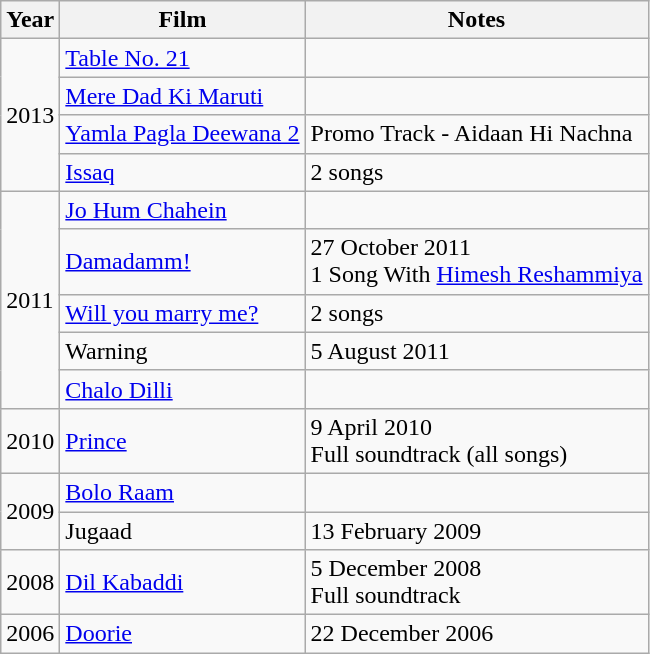<table class="wikitable">
<tr>
<th>Year</th>
<th>Film</th>
<th>Notes</th>
</tr>
<tr>
<td rowspan="4">2013</td>
<td><a href='#'>Table No. 21</a></td>
<td></td>
</tr>
<tr>
<td><a href='#'>Mere Dad Ki Maruti</a></td>
<td></td>
</tr>
<tr>
<td><a href='#'>Yamla Pagla Deewana 2</a></td>
<td>Promo Track - Aidaan Hi Nachna</td>
</tr>
<tr>
<td><a href='#'>Issaq</a></td>
<td>2 songs</td>
</tr>
<tr>
<td rowspan="5">2011</td>
<td><a href='#'>Jo Hum Chahein</a></td>
<td></td>
</tr>
<tr>
<td><a href='#'>Damadamm!</a></td>
<td>27 October 2011<br>1 Song With <a href='#'>Himesh Reshammiya</a></td>
</tr>
<tr>
<td><a href='#'>Will you marry me?</a></td>
<td>2 songs</td>
</tr>
<tr>
<td>Warning</td>
<td>5 August 2011</td>
</tr>
<tr>
<td><a href='#'>Chalo Dilli</a></td>
<td></td>
</tr>
<tr>
<td>2010</td>
<td><a href='#'>Prince</a></td>
<td>9 April 2010<br>Full soundtrack (all songs)</td>
</tr>
<tr>
<td rowspan="2">2009</td>
<td><a href='#'>Bolo Raam</a></td>
<td></td>
</tr>
<tr>
<td>Jugaad</td>
<td>13 February 2009</td>
</tr>
<tr>
<td>2008</td>
<td><a href='#'>Dil Kabaddi</a></td>
<td>5 December 2008<br>Full soundtrack</td>
</tr>
<tr>
<td>2006</td>
<td><a href='#'>Doorie</a></td>
<td>22 December 2006</td>
</tr>
</table>
